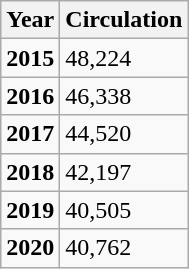<table class="wikitable">
<tr>
<th>Year</th>
<th>Circulation</th>
</tr>
<tr>
<td><strong>2015</strong></td>
<td>48,224</td>
</tr>
<tr>
<td><strong>2016</strong></td>
<td>46,338</td>
</tr>
<tr>
<td><strong>2017</strong></td>
<td>44,520</td>
</tr>
<tr>
<td><strong>2018</strong></td>
<td>42,197</td>
</tr>
<tr>
<td><strong>2019</strong></td>
<td>40,505</td>
</tr>
<tr>
<td><strong>2020</strong></td>
<td>40,762</td>
</tr>
</table>
